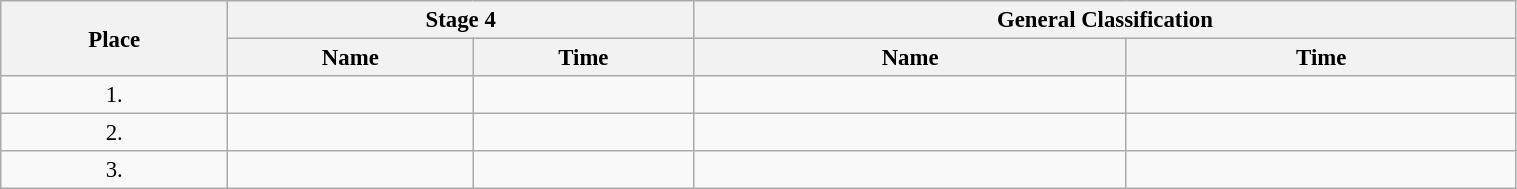<table class=wikitable style="font-size:95%" width="80%">
<tr>
<th rowspan="2">Place</th>
<th colspan="2">Stage 4</th>
<th colspan="2">General Classification</th>
</tr>
<tr>
<th>Name</th>
<th>Time</th>
<th>Name</th>
<th>Time</th>
</tr>
<tr>
<td align="center">1.</td>
<td></td>
<td></td>
<td></td>
<td></td>
</tr>
<tr>
<td align="center">2.</td>
<td></td>
<td></td>
<td></td>
<td></td>
</tr>
<tr>
<td align="center">3.</td>
<td></td>
<td></td>
<td></td>
<td></td>
</tr>
</table>
